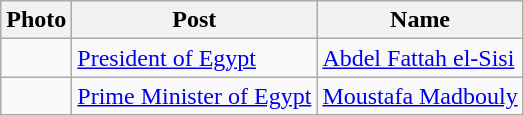<table class="wikitable">
<tr>
<th>Photo</th>
<th>Post</th>
<th>Name</th>
</tr>
<tr>
<td></td>
<td><a href='#'>President of Egypt</a></td>
<td><a href='#'>Abdel Fattah el-Sisi</a></td>
</tr>
<tr>
<td></td>
<td><a href='#'>Prime Minister of Egypt</a></td>
<td><a href='#'>Moustafa Madbouly</a></td>
</tr>
</table>
